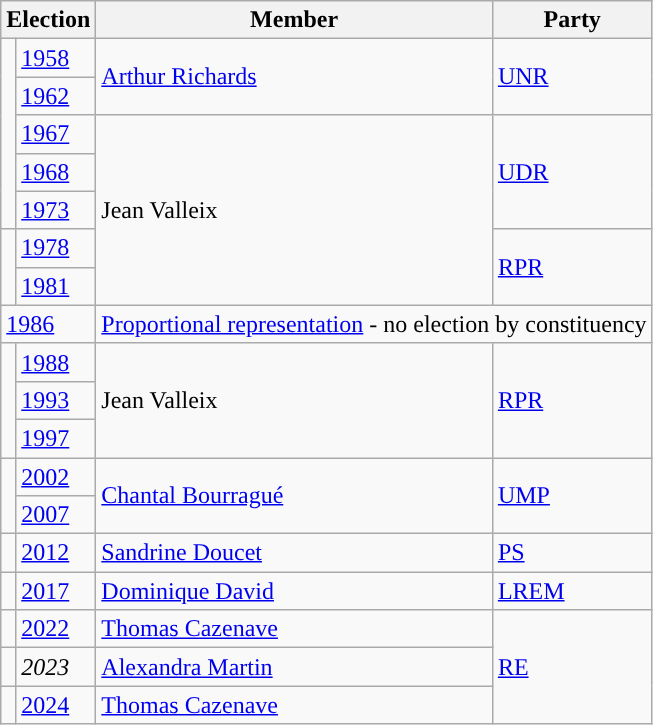<table class="wikitable">
<tr>
<th colspan="2">Election</th>
<th>Member</th>
<th>Party</th>
</tr>
<tr>
<td rowspan=5 style="color:inherit;background-color: "></td>
<td><a href='#'>1958</a></td>
<td rowspan="2"><a href='#'>Arthur Richards</a></td>
<td rowspan="2"><a href='#'>UNR</a></td>
</tr>
<tr>
<td><a href='#'>1962</a></td>
</tr>
<tr>
<td><a href='#'>1967</a></td>
<td rowspan="5">Jean Valleix</td>
<td rowspan="3"><a href='#'>UDR</a></td>
</tr>
<tr>
<td><a href='#'>1968</a></td>
</tr>
<tr>
<td><a href='#'>1973</a></td>
</tr>
<tr>
<td rowspan=2 style="color:inherit;background-color: "></td>
<td><a href='#'>1978</a></td>
<td rowspan="2"><a href='#'>RPR</a></td>
</tr>
<tr>
<td><a href='#'>1981</a></td>
</tr>
<tr>
<td colspan="2"><a href='#'>1986</a></td>
<td colspan="2"><a href='#'>Proportional representation</a> - no election by constituency</td>
</tr>
<tr>
<td rowspan=3 style="color:inherit;background-color: "></td>
<td><a href='#'>1988</a></td>
<td rowspan=3>Jean Valleix</td>
<td rowspan=3><a href='#'>RPR</a></td>
</tr>
<tr>
<td><a href='#'>1993</a></td>
</tr>
<tr>
<td><a href='#'>1997</a></td>
</tr>
<tr>
<td rowspan=2 style="color:inherit;background-color: "></td>
<td><a href='#'>2002</a></td>
<td rowspan=2><a href='#'>Chantal Bourragué</a></td>
<td rowspan=2><a href='#'>UMP</a></td>
</tr>
<tr>
<td><a href='#'>2007</a></td>
</tr>
<tr>
<td style="color:inherit;background-color: "></td>
<td><a href='#'>2012</a></td>
<td><a href='#'>Sandrine Doucet</a></td>
<td><a href='#'>PS</a></td>
</tr>
<tr>
<td style="color:inherit;background-color: "></td>
<td><a href='#'>2017</a></td>
<td><a href='#'>Dominique David</a></td>
<td><a href='#'>LREM</a></td>
</tr>
<tr>
<td style="color:inherit;background-color: "></td>
<td><a href='#'>2022</a></td>
<td><a href='#'>Thomas Cazenave</a></td>
<td rowspan="3"><a href='#'>RE</a></td>
</tr>
<tr>
<td style="color:inherit;background-color: "></td>
<td><em>2023</em></td>
<td><a href='#'>Alexandra Martin</a></td>
</tr>
<tr>
<td style="color:inherit;background-color: "></td>
<td><a href='#'>2024</a></td>
<td><a href='#'>Thomas Cazenave</a></td>
</tr>
</table>
